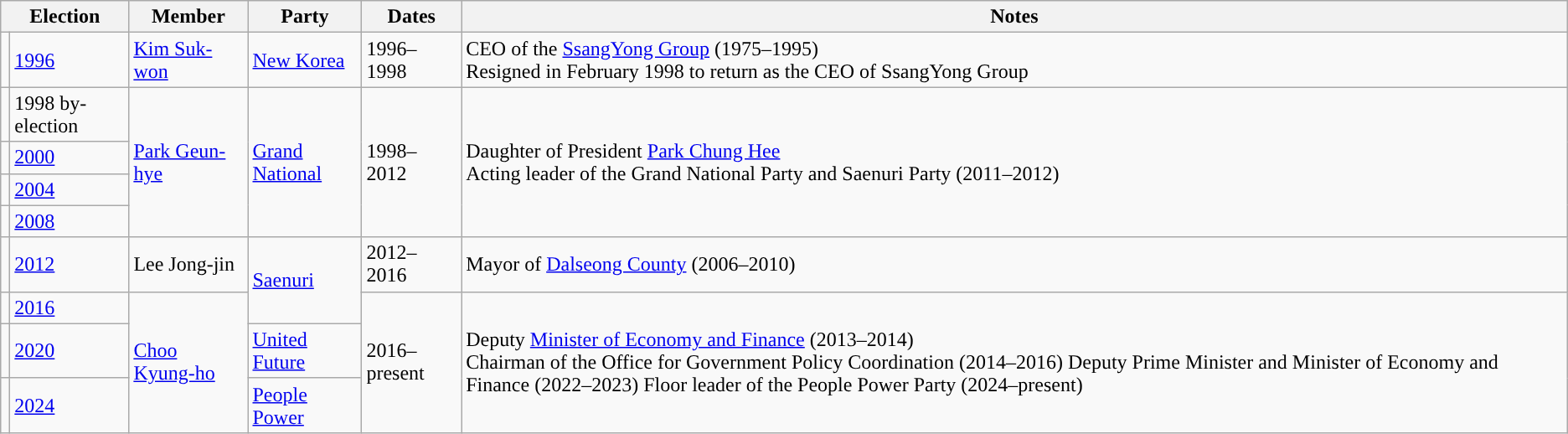<table class="wikitable">
<tr>
<th colspan="2">Election</th>
<th>Member</th>
<th>Party</th>
<th>Dates</th>
<th>Notes</th>
</tr>
<tr>
<td style="color:inherit;background:"></td>
<td><a href='#'>1996</a></td>
<td><a href='#'>Kim Suk-won</a></td>
<td><a href='#'>New Korea</a></td>
<td>1996–1998</td>
<td>CEO of the <a href='#'>SsangYong Group</a> (1975–1995)<br>Resigned in February 1998 to return as the CEO of SsangYong Group</td>
</tr>
<tr>
<td style="color:inherit;background:"></td>
<td>1998 by-election</td>
<td rowspan="4"><a href='#'>Park Geun-hye</a></td>
<td rowspan="4"><a href='#'>Grand National</a></td>
<td rowspan="4">1998–2012</td>
<td rowspan="4">Daughter of President <a href='#'>Park Chung Hee</a><br>Acting leader of the Grand National Party and Saenuri Party (2011–2012)</td>
</tr>
<tr>
<td style="color:inherit;background:"></td>
<td><a href='#'>2000</a></td>
</tr>
<tr>
<td style="color:inherit;background:"></td>
<td><a href='#'>2004</a></td>
</tr>
<tr>
<td style="color:inherit;background:"></td>
<td><a href='#'>2008</a></td>
</tr>
<tr>
<td style="color:inherit;background:"></td>
<td><a href='#'>2012</a></td>
<td>Lee Jong-jin</td>
<td rowspan="2"><a href='#'>Saenuri</a></td>
<td>2012–2016</td>
<td>Mayor of <a href='#'>Dalseong County</a> (2006–2010)</td>
</tr>
<tr>
<td style="color:inherit;background:"></td>
<td><a href='#'>2016</a></td>
<td rowspan="3"><a href='#'>Choo Kyung-ho</a></td>
<td rowspan="3">2016–present</td>
<td rowspan="3">Deputy <a href='#'>Minister of Economy and Finance</a> (2013–2014)<br>Chairman of the Office for Government Policy Coordination
(2014–2016)
Deputy Prime Minister and Minister of Economy and Finance (2022–2023)
Floor leader of the People Power Party (2024–present)</td>
</tr>
<tr>
<td style="color:inherit;background:"></td>
<td><a href='#'>2020</a></td>
<td><a href='#'>United Future</a></td>
</tr>
<tr>
<td style="color:inherit;background:"></td>
<td><a href='#'>2024</a></td>
<td><a href='#'>People Power</a></td>
</tr>
</table>
